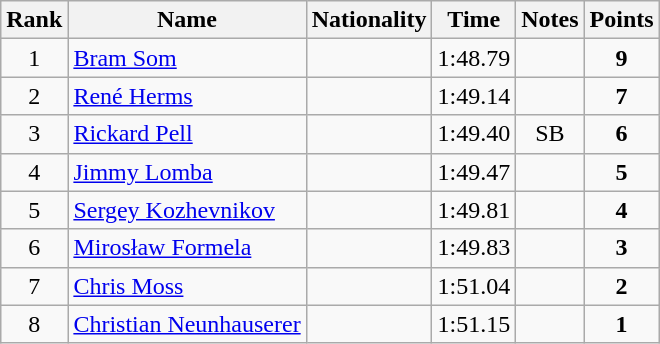<table class="wikitable sortable" style="text-align:center">
<tr>
<th>Rank</th>
<th>Name</th>
<th>Nationality</th>
<th>Time</th>
<th>Notes</th>
<th>Points</th>
</tr>
<tr>
<td>1</td>
<td align=left><a href='#'>Bram Som</a></td>
<td align=left></td>
<td>1:48.79</td>
<td></td>
<td><strong>9</strong></td>
</tr>
<tr>
<td>2</td>
<td align=left><a href='#'>René Herms</a></td>
<td align=left></td>
<td>1:49.14</td>
<td></td>
<td><strong>7</strong></td>
</tr>
<tr>
<td>3</td>
<td align=left><a href='#'>Rickard Pell</a></td>
<td align=left></td>
<td>1:49.40</td>
<td>SB</td>
<td><strong>6</strong></td>
</tr>
<tr>
<td>4</td>
<td align=left><a href='#'>Jimmy Lomba</a></td>
<td align=left></td>
<td>1:49.47</td>
<td></td>
<td><strong>5</strong></td>
</tr>
<tr>
<td>5</td>
<td align=left><a href='#'>Sergey Kozhevnikov</a></td>
<td align=left></td>
<td>1:49.81</td>
<td></td>
<td><strong>4</strong></td>
</tr>
<tr>
<td>6</td>
<td align=left><a href='#'>Mirosław Formela</a></td>
<td align=left></td>
<td>1:49.83</td>
<td></td>
<td><strong>3</strong></td>
</tr>
<tr>
<td>7</td>
<td align=left><a href='#'>Chris Moss</a></td>
<td align=left></td>
<td>1:51.04</td>
<td></td>
<td><strong>2</strong></td>
</tr>
<tr>
<td>8</td>
<td align=left><a href='#'>Christian Neunhauserer</a></td>
<td align=left></td>
<td>1:51.15</td>
<td></td>
<td><strong>1</strong></td>
</tr>
</table>
